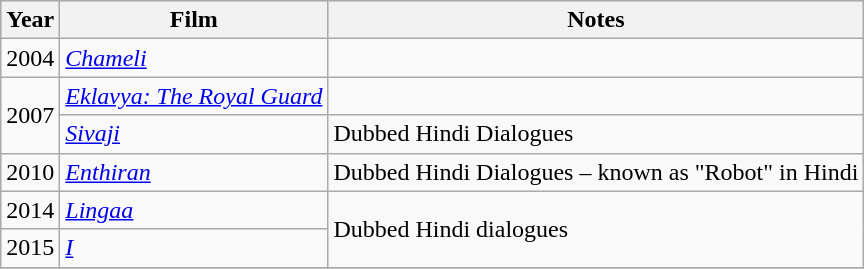<table class="wikitable sortable">
<tr style="background:#ccc; text-align:center;">
<th>Year</th>
<th>Film</th>
<th>Notes</th>
</tr>
<tr>
<td>2004</td>
<td><em><a href='#'>Chameli</a></em></td>
<td></td>
</tr>
<tr>
<td rowspan="2">2007</td>
<td><em><a href='#'>Eklavya: The Royal Guard</a></em></td>
<td></td>
</tr>
<tr>
<td><em><a href='#'>Sivaji</a></em></td>
<td>Dubbed Hindi Dialogues</td>
</tr>
<tr>
<td>2010</td>
<td><em><a href='#'>Enthiran</a></em></td>
<td>Dubbed Hindi Dialogues – known as "Robot" in Hindi</td>
</tr>
<tr>
<td>2014</td>
<td><em><a href='#'>Lingaa</a></em></td>
<td rowspan="2">Dubbed Hindi dialogues</td>
</tr>
<tr>
<td>2015</td>
<td><em><a href='#'>I</a></em></td>
</tr>
<tr>
</tr>
</table>
